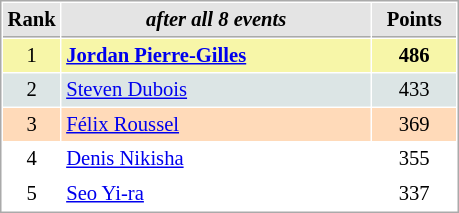<table cellspacing="1" cellpadding="3" style="border:1px solid #AAAAAA;font-size:86%">
<tr style="background-color: #E4E4E4;">
<th style="border-bottom:1px solid #AAAAAA; width: 10px;">Rank</th>
<th style="border-bottom:1px solid #AAAAAA; width: 200px;"><em>after all 8 events</em></th>
<th style="border-bottom:1px solid #AAAAAA; width: 50px;">Points</th>
</tr>
<tr style="background:#f7f6a8;">
<td align=center>1</td>
<td> <strong><a href='#'>Jordan Pierre-Gilles</a></strong></td>
<td align=center><strong>486</strong></td>
</tr>
<tr style="background:#dce5e5;">
<td align=center>2</td>
<td> <a href='#'>Steven Dubois</a></td>
<td align=center>433</td>
</tr>
<tr style="background:#ffdab9;">
<td align=center>3</td>
<td> <a href='#'>Félix Roussel</a></td>
<td align=center>369</td>
</tr>
<tr>
<td align=center>4</td>
<td> <a href='#'>Denis Nikisha</a></td>
<td align=center>355</td>
</tr>
<tr>
<td align=center>5</td>
<td> <a href='#'>Seo Yi-ra</a></td>
<td align=center>337</td>
</tr>
</table>
